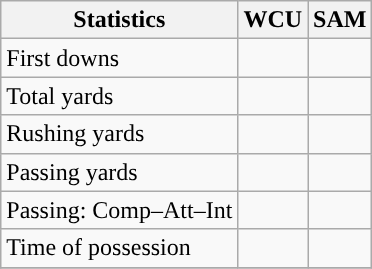<table class="wikitable" style="float: left;">
<tr>
<th>Statistics</th>
<th>WCU</th>
<th>SAM</th>
</tr>
<tr>
<td>First downs</td>
<td></td>
<td></td>
</tr>
<tr>
<td>Total yards</td>
<td></td>
<td></td>
</tr>
<tr>
<td>Rushing yards</td>
<td></td>
<td></td>
</tr>
<tr>
<td>Passing yards</td>
<td></td>
<td></td>
</tr>
<tr>
<td>Passing: Comp–Att–Int</td>
<td></td>
<td></td>
</tr>
<tr>
<td>Time of possession</td>
<td></td>
<td></td>
</tr>
<tr>
</tr>
</table>
